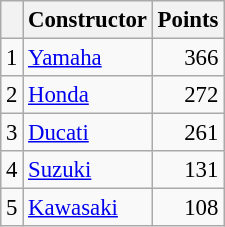<table class="wikitable" style="font-size: 95%;">
<tr>
<th></th>
<th>Constructor</th>
<th>Points</th>
</tr>
<tr>
<td align=center>1</td>
<td> <a href='#'>Yamaha</a></td>
<td align=right>366</td>
</tr>
<tr>
<td align=center>2</td>
<td> <a href='#'>Honda</a></td>
<td align=right>272</td>
</tr>
<tr>
<td align=center>3</td>
<td> <a href='#'>Ducati</a></td>
<td align=right>261</td>
</tr>
<tr>
<td align=center>4</td>
<td> <a href='#'>Suzuki</a></td>
<td align=right>131</td>
</tr>
<tr>
<td align=center>5</td>
<td> <a href='#'>Kawasaki</a></td>
<td align=right>108</td>
</tr>
</table>
